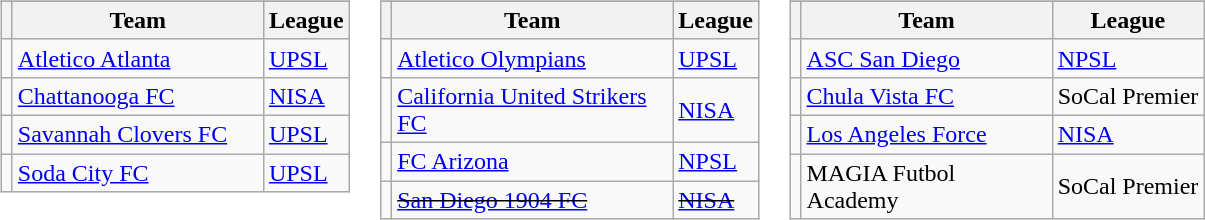<table>
<tr valign=top>
<td><br><table class="wikitable">
<tr>
</tr>
<tr>
<th></th>
<th width=160>Team</th>
<th>League</th>
</tr>
<tr>
<td align=center></td>
<td><a href='#'>Atletico Atlanta</a></td>
<td><a href='#'>UPSL</a></td>
</tr>
<tr>
<td align=center></td>
<td><a href='#'>Chattanooga FC</a></td>
<td><a href='#'>NISA</a></td>
</tr>
<tr>
<td align=center></td>
<td><a href='#'>Savannah Clovers FC</a></td>
<td><a href='#'>UPSL</a></td>
</tr>
<tr>
<td align=center></td>
<td><a href='#'>Soda City FC</a></td>
<td><a href='#'>UPSL</a></td>
</tr>
</table>
</td>
<td><br><table class="wikitable">
<tr>
</tr>
<tr>
<th></th>
<th width=180>Team</th>
<th>League</th>
</tr>
<tr>
<td align=center></td>
<td><a href='#'>Atletico Olympians</a></td>
<td><a href='#'>UPSL</a></td>
</tr>
<tr>
<td align=center></td>
<td><a href='#'>California United Strikers FC</a></td>
<td><a href='#'>NISA</a></td>
</tr>
<tr>
<td align=center></td>
<td><a href='#'>FC Arizona</a></td>
<td><a href='#'>NPSL</a></td>
</tr>
<tr>
<td align=center></td>
<td><s><a href='#'>San Diego 1904 FC</a></s></td>
<td><s><a href='#'>NISA</a></s></td>
</tr>
</table>
</td>
<td><br><table class="wikitable">
<tr>
</tr>
<tr>
<th></th>
<th width=160>Team</th>
<th>League</th>
</tr>
<tr>
<td align=center></td>
<td><a href='#'>ASC San Diego</a></td>
<td><a href='#'>NPSL</a></td>
</tr>
<tr>
<td align=center></td>
<td><a href='#'>Chula Vista FC</a></td>
<td>SoCal Premier</td>
</tr>
<tr>
<td align=center></td>
<td><a href='#'>Los Angeles Force</a></td>
<td><a href='#'>NISA</a></td>
</tr>
<tr>
<td align=center></td>
<td>MAGIA Futbol Academy</td>
<td>SoCal Premier</td>
</tr>
</table>
</td>
</tr>
</table>
